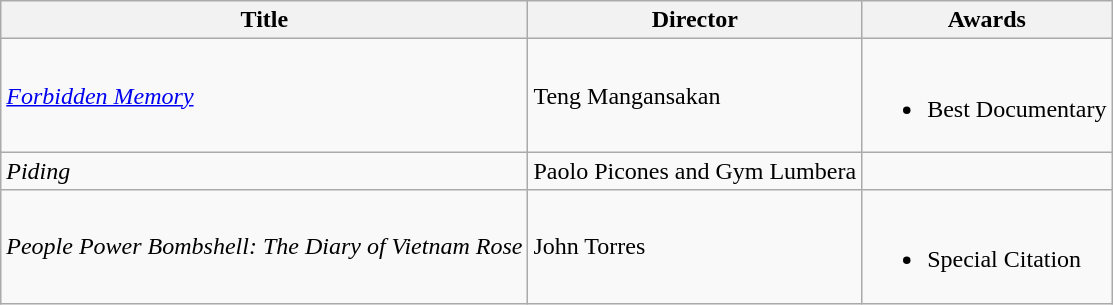<table class="wikitable">
<tr>
<th>Title</th>
<th>Director</th>
<th>Awards</th>
</tr>
<tr>
<td><em><a href='#'>Forbidden Memory</a></em></td>
<td>Teng Mangansakan</td>
<td><br><ul><li>Best Documentary</li></ul></td>
</tr>
<tr>
<td><em>Piding</em></td>
<td>Paolo Picones and Gym Lumbera</td>
<td></td>
</tr>
<tr>
<td><em>People Power Bombshell: The Diary of Vietnam Rose</em></td>
<td>John Torres</td>
<td><br><ul><li>Special Citation</li></ul></td>
</tr>
</table>
